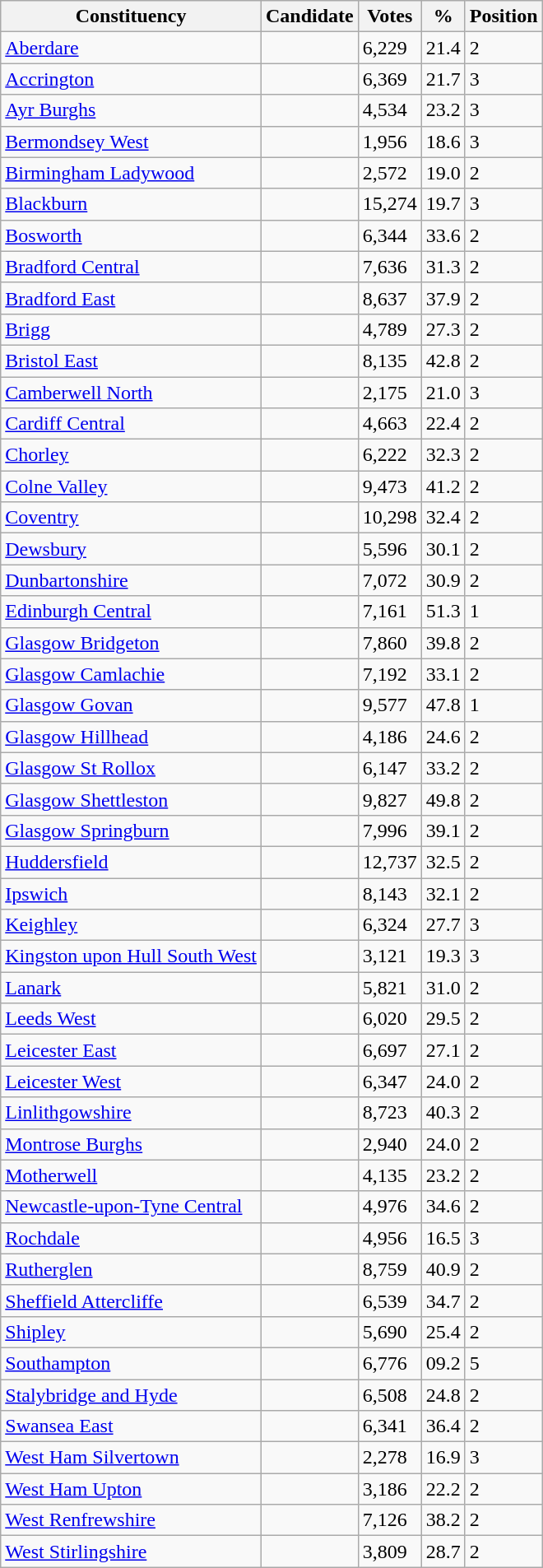<table class="wikitable sortable">
<tr>
<th>Constituency</th>
<th>Candidate</th>
<th>Votes</th>
<th>%</th>
<th>Position</th>
</tr>
<tr>
<td><a href='#'>Aberdare</a></td>
<td></td>
<td>6,229</td>
<td>21.4</td>
<td>2</td>
</tr>
<tr>
<td><a href='#'>Accrington</a></td>
<td></td>
<td>6,369</td>
<td>21.7</td>
<td>3</td>
</tr>
<tr>
<td><a href='#'>Ayr Burghs</a></td>
<td></td>
<td>4,534</td>
<td>23.2</td>
<td>3</td>
</tr>
<tr>
<td><a href='#'>Bermondsey West</a></td>
<td></td>
<td>1,956</td>
<td>18.6</td>
<td>3</td>
</tr>
<tr>
<td><a href='#'>Birmingham Ladywood</a></td>
<td></td>
<td>2,572</td>
<td>19.0</td>
<td>2</td>
</tr>
<tr>
<td><a href='#'>Blackburn</a></td>
<td></td>
<td>15,274</td>
<td>19.7</td>
<td>3</td>
</tr>
<tr>
<td><a href='#'>Bosworth</a></td>
<td></td>
<td>6,344</td>
<td>33.6</td>
<td>2</td>
</tr>
<tr>
<td><a href='#'>Bradford Central</a></td>
<td></td>
<td>7,636</td>
<td>31.3</td>
<td>2</td>
</tr>
<tr>
<td><a href='#'>Bradford East</a></td>
<td></td>
<td>8,637</td>
<td>37.9</td>
<td>2</td>
</tr>
<tr>
<td><a href='#'>Brigg</a></td>
<td></td>
<td>4,789</td>
<td>27.3</td>
<td>2</td>
</tr>
<tr>
<td><a href='#'>Bristol East</a></td>
<td></td>
<td>8,135</td>
<td>42.8</td>
<td>2</td>
</tr>
<tr>
<td><a href='#'>Camberwell North</a></td>
<td></td>
<td>2,175</td>
<td>21.0</td>
<td>3</td>
</tr>
<tr>
<td><a href='#'>Cardiff Central</a></td>
<td></td>
<td>4,663</td>
<td>22.4</td>
<td>2</td>
</tr>
<tr>
<td><a href='#'>Chorley</a></td>
<td></td>
<td>6,222</td>
<td>32.3</td>
<td>2</td>
</tr>
<tr>
<td><a href='#'>Colne Valley</a></td>
<td></td>
<td>9,473</td>
<td>41.2</td>
<td>2</td>
</tr>
<tr>
<td><a href='#'>Coventry</a></td>
<td></td>
<td>10,298</td>
<td>32.4</td>
<td>2</td>
</tr>
<tr>
<td><a href='#'>Dewsbury</a></td>
<td></td>
<td>5,596</td>
<td>30.1</td>
<td>2</td>
</tr>
<tr>
<td><a href='#'>Dunbartonshire</a></td>
<td></td>
<td>7,072</td>
<td>30.9</td>
<td>2</td>
</tr>
<tr>
<td><a href='#'>Edinburgh Central</a></td>
<td></td>
<td>7,161</td>
<td>51.3</td>
<td>1</td>
</tr>
<tr>
<td><a href='#'>Glasgow Bridgeton</a></td>
<td></td>
<td>7,860</td>
<td>39.8</td>
<td>2</td>
</tr>
<tr>
<td><a href='#'>Glasgow Camlachie</a></td>
<td></td>
<td>7,192</td>
<td>33.1</td>
<td>2</td>
</tr>
<tr>
<td><a href='#'>Glasgow Govan</a></td>
<td></td>
<td>9,577</td>
<td>47.8</td>
<td>1</td>
</tr>
<tr>
<td><a href='#'>Glasgow Hillhead</a></td>
<td></td>
<td>4,186</td>
<td>24.6</td>
<td>2</td>
</tr>
<tr>
<td><a href='#'>Glasgow St Rollox</a></td>
<td></td>
<td>6,147</td>
<td>33.2</td>
<td>2</td>
</tr>
<tr>
<td><a href='#'>Glasgow Shettleston</a></td>
<td></td>
<td>9,827</td>
<td>49.8</td>
<td>2</td>
</tr>
<tr>
<td><a href='#'>Glasgow Springburn</a></td>
<td></td>
<td>7,996</td>
<td>39.1</td>
<td>2</td>
</tr>
<tr>
<td><a href='#'>Huddersfield</a></td>
<td></td>
<td>12,737</td>
<td>32.5</td>
<td>2</td>
</tr>
<tr>
<td><a href='#'>Ipswich</a></td>
<td></td>
<td>8,143</td>
<td>32.1</td>
<td>2</td>
</tr>
<tr>
<td><a href='#'>Keighley</a></td>
<td></td>
<td>6,324</td>
<td>27.7</td>
<td>3</td>
</tr>
<tr>
<td><a href='#'>Kingston upon Hull South West</a></td>
<td></td>
<td>3,121</td>
<td>19.3</td>
<td>3</td>
</tr>
<tr>
<td><a href='#'>Lanark</a></td>
<td></td>
<td>5,821</td>
<td>31.0</td>
<td>2</td>
</tr>
<tr>
<td><a href='#'>Leeds West</a></td>
<td></td>
<td>6,020</td>
<td>29.5</td>
<td>2</td>
</tr>
<tr>
<td><a href='#'>Leicester East</a></td>
<td></td>
<td>6,697</td>
<td>27.1</td>
<td>2</td>
</tr>
<tr>
<td><a href='#'>Leicester West</a></td>
<td></td>
<td>6,347</td>
<td>24.0</td>
<td>2</td>
</tr>
<tr>
<td><a href='#'>Linlithgowshire</a></td>
<td></td>
<td>8,723</td>
<td>40.3</td>
<td>2</td>
</tr>
<tr>
<td><a href='#'>Montrose Burghs</a></td>
<td></td>
<td>2,940</td>
<td>24.0</td>
<td>2</td>
</tr>
<tr>
<td><a href='#'>Motherwell</a></td>
<td></td>
<td>4,135</td>
<td>23.2</td>
<td>2</td>
</tr>
<tr>
<td><a href='#'>Newcastle-upon-Tyne Central</a></td>
<td></td>
<td>4,976</td>
<td>34.6</td>
<td>2</td>
</tr>
<tr>
<td><a href='#'>Rochdale</a></td>
<td></td>
<td>4,956</td>
<td>16.5</td>
<td>3</td>
</tr>
<tr>
<td><a href='#'>Rutherglen</a></td>
<td></td>
<td>8,759</td>
<td>40.9</td>
<td>2</td>
</tr>
<tr>
<td><a href='#'>Sheffield Attercliffe</a></td>
<td></td>
<td>6,539</td>
<td>34.7</td>
<td>2</td>
</tr>
<tr>
<td><a href='#'>Shipley</a></td>
<td></td>
<td>5,690</td>
<td>25.4</td>
<td>2</td>
</tr>
<tr>
<td><a href='#'>Southampton</a></td>
<td></td>
<td>6,776</td>
<td>09.2</td>
<td>5</td>
</tr>
<tr>
<td><a href='#'>Stalybridge and Hyde</a></td>
<td></td>
<td>6,508</td>
<td>24.8</td>
<td>2</td>
</tr>
<tr>
<td><a href='#'>Swansea East</a></td>
<td></td>
<td>6,341</td>
<td>36.4</td>
<td>2</td>
</tr>
<tr>
<td><a href='#'>West Ham Silvertown</a></td>
<td></td>
<td>2,278</td>
<td>16.9</td>
<td>3</td>
</tr>
<tr>
<td><a href='#'>West Ham Upton</a></td>
<td></td>
<td>3,186</td>
<td>22.2</td>
<td>2</td>
</tr>
<tr>
<td><a href='#'>West Renfrewshire</a></td>
<td></td>
<td>7,126</td>
<td>38.2</td>
<td>2</td>
</tr>
<tr>
<td><a href='#'>West Stirlingshire</a></td>
<td></td>
<td>3,809</td>
<td>28.7</td>
<td>2</td>
</tr>
</table>
